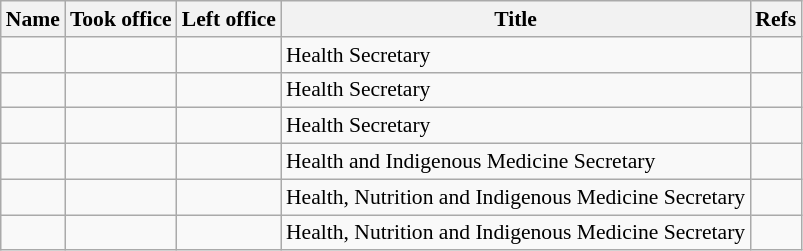<table class="wikitable plainrowheaders sortable" style="font-size:90%; text-align:left;">
<tr>
<th scope=col>Name</th>
<th scope=col>Took office</th>
<th scope=col>Left office</th>
<th scope=col>Title</th>
<th scope=col class=unsortable>Refs</th>
</tr>
<tr>
<td></td>
<td align=center></td>
<td align=center></td>
<td>Health Secretary</td>
<td align=center></td>
</tr>
<tr>
<td></td>
<td align=center></td>
<td align=center></td>
<td>Health Secretary</td>
<td align=center></td>
</tr>
<tr>
<td></td>
<td align=center></td>
<td align=center></td>
<td>Health Secretary</td>
<td align=center></td>
</tr>
<tr>
<td></td>
<td align=center></td>
<td align=center></td>
<td>Health and Indigenous Medicine Secretary</td>
<td align=center></td>
</tr>
<tr>
<td></td>
<td align=center></td>
<td align=center></td>
<td>Health, Nutrition and Indigenous Medicine Secretary</td>
<td align=center></td>
</tr>
<tr>
<td></td>
<td align=center></td>
<td align=center></td>
<td>Health, Nutrition and Indigenous Medicine Secretary</td>
<td align=center></td>
</tr>
</table>
